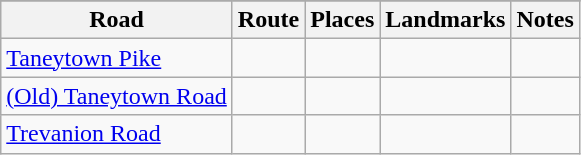<table class="wikitable">
<tr style="background-color:#DDDDDD;text-align:center;">
</tr>
<tr>
<th>Road</th>
<th>Route</th>
<th>Places</th>
<th>Landmarks</th>
<th>Notes</th>
</tr>
<tr>
<td><a href='#'>Taneytown Pike</a></td>
<td></td>
<td></td>
<td></td>
<td></td>
</tr>
<tr>
<td><a href='#'>(Old) Taneytown Road</a></td>
<td></td>
<td></td>
<td></td>
<td></td>
</tr>
<tr>
<td><a href='#'>Trevanion Road</a></td>
<td></td>
<td></td>
<td></td>
<td></td>
</tr>
</table>
